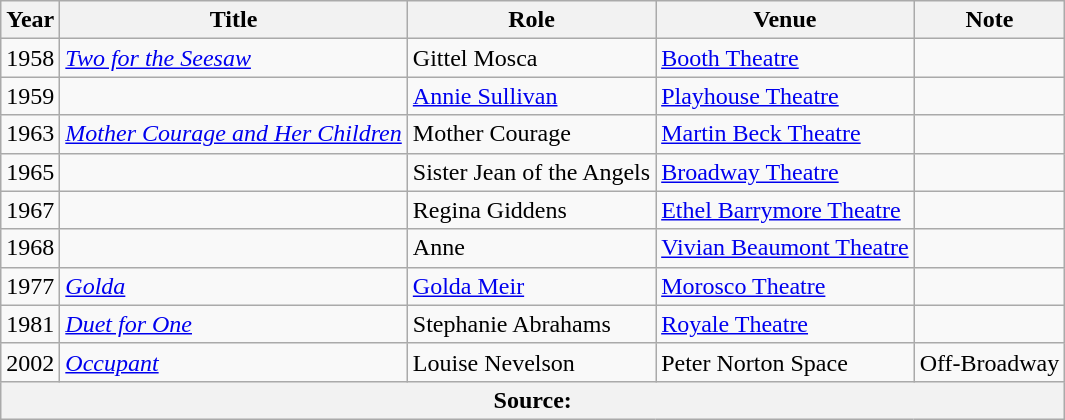<table class="wikitable sortable">
<tr>
<th>Year</th>
<th>Title</th>
<th>Role</th>
<th>Venue</th>
<th class="unsortable">Note</th>
</tr>
<tr>
<td>1958</td>
<td><em><a href='#'>Two for the Seesaw</a></em></td>
<td>Gittel Mosca</td>
<td><a href='#'>Booth Theatre</a></td>
<td></td>
</tr>
<tr>
<td>1959</td>
<td><em></em></td>
<td><a href='#'>Annie Sullivan</a></td>
<td><a href='#'>Playhouse Theatre</a></td>
<td></td>
</tr>
<tr>
<td>1963</td>
<td><em><a href='#'>Mother Courage and Her Children</a></em></td>
<td>Mother Courage</td>
<td><a href='#'>Martin Beck Theatre</a></td>
<td></td>
</tr>
<tr>
<td>1965</td>
<td><em></em></td>
<td>Sister Jean of the Angels</td>
<td><a href='#'>Broadway Theatre</a></td>
<td></td>
</tr>
<tr>
<td>1967</td>
<td><em></em></td>
<td>Regina Giddens</td>
<td><a href='#'>Ethel Barrymore Theatre</a></td>
<td></td>
</tr>
<tr>
<td>1968</td>
<td><em></em></td>
<td>Anne</td>
<td><a href='#'>Vivian Beaumont Theatre</a></td>
<td></td>
</tr>
<tr>
<td>1977</td>
<td><em><a href='#'>Golda</a></em></td>
<td><a href='#'>Golda Meir</a></td>
<td><a href='#'>Morosco Theatre</a></td>
<td></td>
</tr>
<tr>
<td>1981</td>
<td><em><a href='#'>Duet for One</a></em></td>
<td>Stephanie Abrahams</td>
<td><a href='#'>Royale Theatre</a></td>
<td></td>
</tr>
<tr>
<td>2002</td>
<td><em><a href='#'>Occupant</a></em></td>
<td>Louise Nevelson</td>
<td>Peter Norton Space</td>
<td>Off-Broadway</td>
</tr>
<tr class=sortbottom>
<th scope=row colspan="5" style="text-align: center;"><strong>Source:</strong></th>
</tr>
</table>
